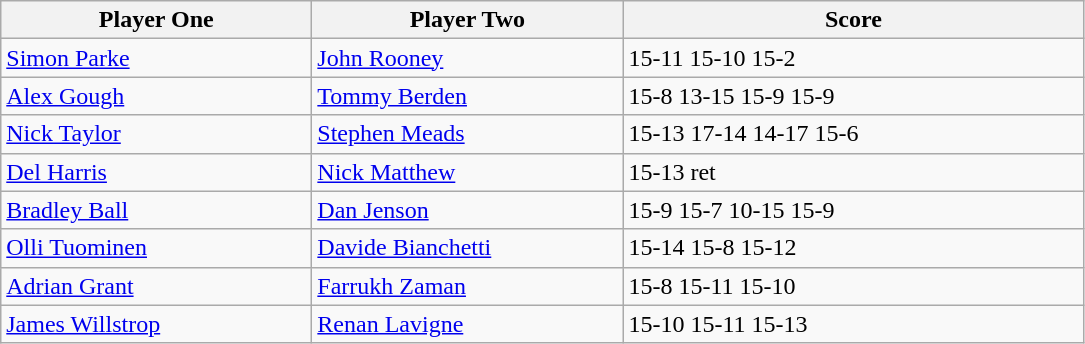<table class="wikitable">
<tr>
<th width=200>Player One</th>
<th width=200>Player Two</th>
<th width=300>Score</th>
</tr>
<tr>
<td> <a href='#'>Simon Parke</a></td>
<td>	<a href='#'>John Rooney</a></td>
<td>15-11 15-10 15-2</td>
</tr>
<tr>
<td> <a href='#'>Alex Gough</a></td>
<td> <a href='#'>Tommy Berden</a></td>
<td>15-8 13-15 15-9 15-9</td>
</tr>
<tr>
<td> <a href='#'>Nick Taylor</a></td>
<td> <a href='#'>Stephen Meads</a></td>
<td>15-13 17-14 14-17 15-6</td>
</tr>
<tr>
<td> <a href='#'>Del Harris</a></td>
<td> <a href='#'>Nick Matthew</a></td>
<td>15-13 ret</td>
</tr>
<tr>
<td> <a href='#'>Bradley Ball</a></td>
<td>	<a href='#'>Dan Jenson</a></td>
<td>15-9 15-7 10-15 15-9</td>
</tr>
<tr>
<td> <a href='#'>Olli Tuominen</a></td>
<td>	<a href='#'>Davide Bianchetti</a></td>
<td>15-14 15-8 15-12</td>
</tr>
<tr>
<td> <a href='#'>Adrian Grant</a></td>
<td>	<a href='#'>Farrukh Zaman</a></td>
<td>15-8 15-11 15-10</td>
</tr>
<tr>
<td> <a href='#'>James Willstrop</a></td>
<td>	<a href='#'>Renan Lavigne</a></td>
<td>15-10 15-11 15-13</td>
</tr>
</table>
